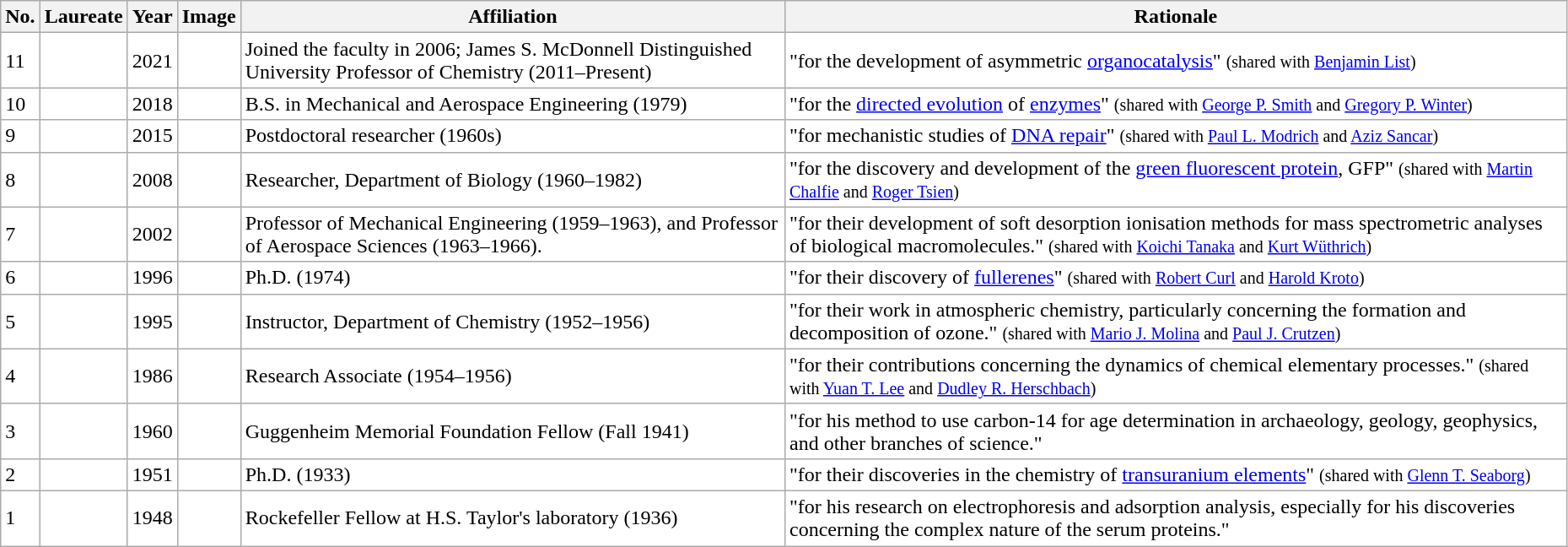<table class="wikitable sortable" style="width:98%; background:#fff;">
<tr>
<th>No.</th>
<th>Laureate</th>
<th>Year</th>
<th>Image</th>
<th>Affiliation</th>
<th>Rationale</th>
</tr>
<tr>
<td>11</td>
<td></td>
<td>2021</td>
<td></td>
<td>Joined the faculty in 2006; James S. McDonnell Distinguished University Professor of Chemistry (2011–Present)</td>
<td>"for the development of asymmetric <a href='#'>organocatalysis</a>" <small>(shared with <a href='#'>Benjamin List</a>)</small></td>
</tr>
<tr>
<td>10</td>
<td></td>
<td>2018</td>
<td></td>
<td>B.S. in Mechanical and Aerospace Engineering (1979)</td>
<td>"for the <a href='#'>directed evolution</a> of <a href='#'>enzymes</a>" <small>(shared with <a href='#'>George P. Smith</a> and <a href='#'>Gregory P. Winter</a>)</small></td>
</tr>
<tr>
<td>9</td>
<td></td>
<td>2015</td>
<td></td>
<td>Postdoctoral researcher (1960s)</td>
<td>"for mechanistic studies of <a href='#'>DNA repair</a>" <small>(shared with <a href='#'>Paul L. Modrich</a> and <a href='#'>Aziz Sancar</a>)</small></td>
</tr>
<tr>
<td>8</td>
<td></td>
<td>2008</td>
<td></td>
<td>Researcher, Department of Biology (1960–1982)</td>
<td>"for the discovery and development of the <a href='#'>green fluorescent protein</a>, GFP" <small>(shared with <a href='#'>Martin Chalfie</a> and <a href='#'>Roger Tsien</a>)</small></td>
</tr>
<tr>
<td>7</td>
<td></td>
<td>2002</td>
<td></td>
<td>Professor of Mechanical Engineering (1959–1963), and Professor of Aerospace Sciences (1963–1966).</td>
<td>"for their development of soft desorption ionisation methods for mass spectrometric analyses of biological macromolecules." <small>(shared with <a href='#'>Koichi Tanaka</a> and <a href='#'>Kurt Wüthrich</a>)</small></td>
</tr>
<tr>
<td>6</td>
<td></td>
<td>1996</td>
<td></td>
<td>Ph.D. (1974)</td>
<td>"for their discovery of <a href='#'>fullerenes</a>" <small>(shared with <a href='#'>Robert Curl</a> and <a href='#'>Harold Kroto</a>)</small></td>
</tr>
<tr>
<td>5</td>
<td></td>
<td>1995</td>
<td></td>
<td>Instructor, Department of Chemistry (1952–1956)</td>
<td>"for their work in atmospheric chemistry, particularly concerning the formation and decomposition of ozone." <small>(shared with <a href='#'>Mario J. Molina</a> and <a href='#'>Paul J. Crutzen</a>)</small></td>
</tr>
<tr>
<td>4</td>
<td></td>
<td>1986</td>
<td></td>
<td>Research Associate (1954–1956)</td>
<td>"for their contributions concerning the dynamics of chemical elementary processes." <small>(shared with <a href='#'>Yuan T. Lee</a> and <a href='#'>Dudley R. Herschbach</a>)</small></td>
</tr>
<tr>
<td>3</td>
<td></td>
<td>1960</td>
<td></td>
<td>Guggenheim Memorial Foundation Fellow (Fall 1941)</td>
<td>"for his method to use carbon-14 for age determination in archaeology, geology, geophysics, and other branches of science."</td>
</tr>
<tr>
<td>2</td>
<td></td>
<td>1951</td>
<td></td>
<td>Ph.D. (1933)</td>
<td>"for their discoveries in the chemistry of <a href='#'>transuranium elements</a>" <small>(shared with <a href='#'>Glenn T. Seaborg</a>)</small></td>
</tr>
<tr>
<td>1</td>
<td></td>
<td>1948</td>
<td></td>
<td>Rockefeller Fellow at H.S. Taylor's laboratory (1936)</td>
<td>"for his research on electrophoresis and adsorption analysis, especially for his discoveries concerning the complex nature of the serum proteins."</td>
</tr>
</table>
